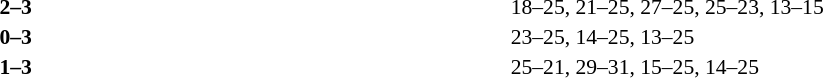<table width=100% cellspacing=1>
<tr>
<th width=20%></th>
<th width=12%></th>
<th width=20%></th>
<th width=33%></th>
<td></td>
</tr>
<tr style=font-size:90%>
<td align=right></td>
<td align=center><strong>2–3</strong></td>
<td><strong></strong></td>
<td>18–25, 21–25, 27–25, 25–23, 13–15</td>
<td></td>
</tr>
<tr style=font-size:90%>
<td align=right></td>
<td align=center><strong>0–3</strong></td>
<td><strong></strong></td>
<td>23–25, 14–25, 13–25</td>
<td></td>
</tr>
<tr style=font-size:90%>
<td align=right></td>
<td align=center><strong>1–3</strong></td>
<td><strong></strong></td>
<td>25–21, 29–31, 15–25, 14–25</td>
</tr>
</table>
